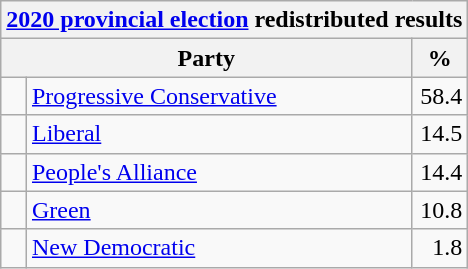<table class="wikitable">
<tr>
<th colspan="4"><a href='#'>2020 provincial election</a> redistributed results</th>
</tr>
<tr>
<th bgcolor="#DDDDFF" width="130px" colspan="2">Party</th>
<th bgcolor="#DDDDFF" width="30px">%</th>
</tr>
<tr>
<td> </td>
<td><a href='#'>Progressive Conservative</a></td>
<td align=right>58.4</td>
</tr>
<tr>
<td> </td>
<td><a href='#'>Liberal</a></td>
<td align=right>14.5</td>
</tr>
<tr>
<td> </td>
<td><a href='#'>People's Alliance</a></td>
<td align=right>14.4</td>
</tr>
<tr>
<td> </td>
<td><a href='#'>Green</a></td>
<td align=right>10.8</td>
</tr>
<tr>
<td> </td>
<td><a href='#'>New Democratic</a></td>
<td align=right>1.8</td>
</tr>
</table>
